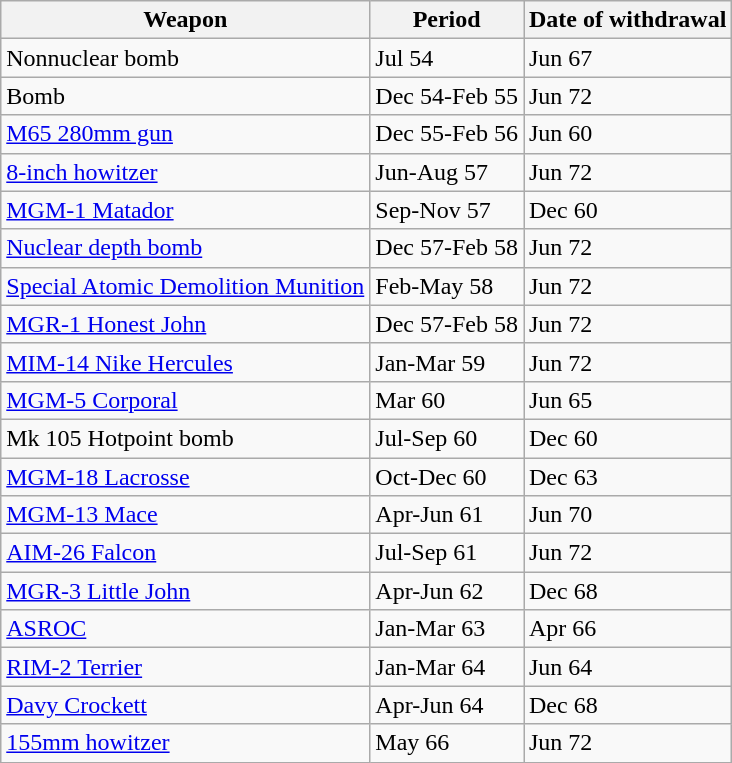<table class="wikitable">
<tr>
<th>Weapon</th>
<th>Period</th>
<th>Date of withdrawal</th>
</tr>
<tr>
<td>Nonnuclear bomb</td>
<td>Jul 54</td>
<td>Jun 67</td>
</tr>
<tr>
<td>Bomb</td>
<td>Dec 54-Feb 55</td>
<td>Jun 72</td>
</tr>
<tr>
<td><a href='#'>M65 280mm gun</a></td>
<td>Dec 55-Feb 56</td>
<td>Jun 60</td>
</tr>
<tr>
<td><a href='#'>8-inch howitzer</a></td>
<td>Jun-Aug 57</td>
<td>Jun 72</td>
</tr>
<tr>
<td><a href='#'>MGM-1 Matador</a></td>
<td>Sep-Nov 57</td>
<td>Dec 60</td>
</tr>
<tr>
<td><a href='#'>Nuclear depth bomb</a></td>
<td>Dec 57-Feb 58</td>
<td>Jun 72</td>
</tr>
<tr>
<td><a href='#'>Special Atomic Demolition Munition</a></td>
<td>Feb-May 58</td>
<td>Jun 72</td>
</tr>
<tr>
<td><a href='#'>MGR-1 Honest John</a></td>
<td>Dec 57-Feb 58</td>
<td>Jun 72</td>
</tr>
<tr>
<td><a href='#'>MIM-14 Nike Hercules</a></td>
<td>Jan-Mar 59</td>
<td>Jun 72</td>
</tr>
<tr>
<td><a href='#'>MGM-5 Corporal</a></td>
<td>Mar 60</td>
<td>Jun 65</td>
</tr>
<tr>
<td>Mk 105 Hotpoint bomb</td>
<td>Jul-Sep 60</td>
<td>Dec 60</td>
</tr>
<tr>
<td><a href='#'>MGM-18 Lacrosse</a></td>
<td>Oct-Dec 60</td>
<td>Dec 63</td>
</tr>
<tr>
<td><a href='#'>MGM-13 Mace</a></td>
<td>Apr-Jun 61</td>
<td>Jun 70</td>
</tr>
<tr>
<td><a href='#'>AIM-26 Falcon</a></td>
<td>Jul-Sep 61</td>
<td>Jun 72</td>
</tr>
<tr>
<td><a href='#'>MGR-3 Little John</a></td>
<td>Apr-Jun 62</td>
<td>Dec 68</td>
</tr>
<tr>
<td><a href='#'>ASROC</a></td>
<td>Jan-Mar 63</td>
<td>Apr 66</td>
</tr>
<tr>
<td><a href='#'>RIM-2 Terrier</a></td>
<td>Jan-Mar 64</td>
<td>Jun 64</td>
</tr>
<tr>
<td><a href='#'>Davy Crockett</a></td>
<td>Apr-Jun 64</td>
<td>Dec 68</td>
</tr>
<tr>
<td><a href='#'>155mm howitzer</a></td>
<td>May 66</td>
<td>Jun 72</td>
</tr>
</table>
